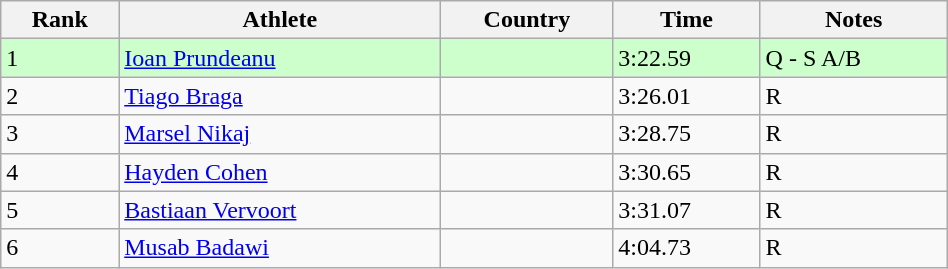<table class="wikitable" width=50%>
<tr>
<th>Rank</th>
<th>Athlete</th>
<th>Country</th>
<th>Time</th>
<th>Notes</th>
</tr>
<tr bgcolor=ccffcc>
<td>1</td>
<td><a href='#'>Ioan Prundeanu</a></td>
<td></td>
<td>3:22.59</td>
<td>Q - S A/B</td>
</tr>
<tr>
<td>2</td>
<td><a href='#'>Tiago Braga</a></td>
<td></td>
<td>3:26.01</td>
<td>R</td>
</tr>
<tr>
<td>3</td>
<td><a href='#'>Marsel Nikaj</a></td>
<td></td>
<td>3:28.75</td>
<td>R</td>
</tr>
<tr>
<td>4</td>
<td><a href='#'>Hayden Cohen</a></td>
<td></td>
<td>3:30.65</td>
<td>R</td>
</tr>
<tr>
<td>5</td>
<td><a href='#'>Bastiaan Vervoort</a></td>
<td></td>
<td>3:31.07</td>
<td>R</td>
</tr>
<tr>
<td>6</td>
<td><a href='#'>Musab Badawi</a></td>
<td></td>
<td>4:04.73</td>
<td>R</td>
</tr>
</table>
